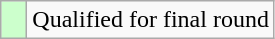<table class="wikitable">
<tr>
<td style="width:10px; background:#cfc"></td>
<td>Qualified for final round</td>
</tr>
</table>
